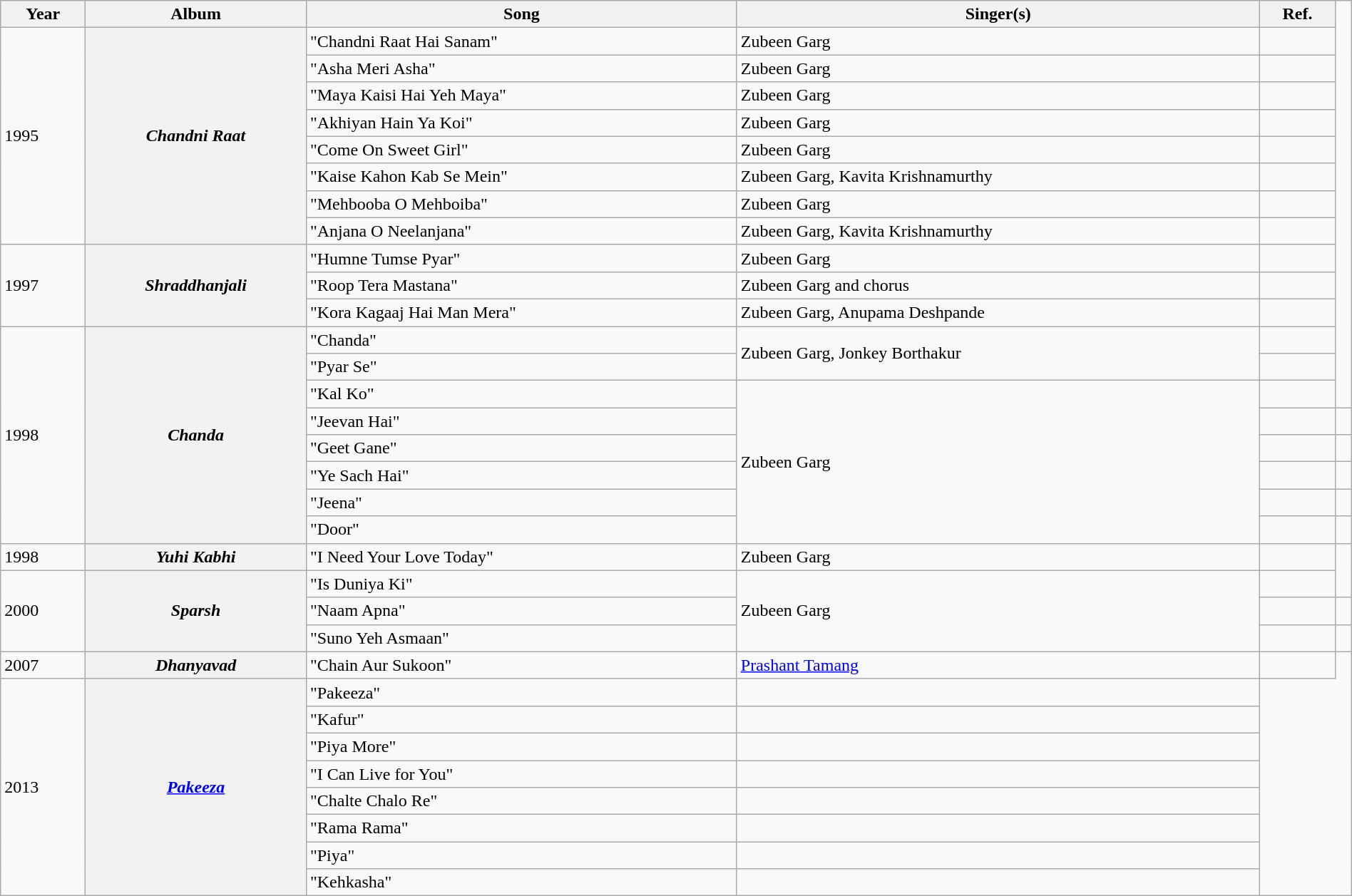<table class="wikitable plainrowheaders" style="width:100%">
<tr>
<th scope="col">Year</th>
<th scope="col">Album</th>
<th scope="col">Song</th>
<th scope="col">Singer(s)</th>
<th scope="col">Ref.</th>
</tr>
<tr>
<td rowspan="8">1995</td>
<th rowspan="8"><em>Chandni Raat</em></th>
<td>"Chandni Raat Hai Sanam"</td>
<td>Zubeen Garg</td>
<td></td>
</tr>
<tr>
<td>"Asha Meri Asha"</td>
<td>Zubeen Garg</td>
<td></td>
</tr>
<tr>
<td>"Maya Kaisi Hai Yeh Maya"</td>
<td>Zubeen Garg</td>
<td></td>
</tr>
<tr>
<td>"Akhiyan Hain Ya Koi"</td>
<td>Zubeen Garg</td>
<td></td>
</tr>
<tr>
<td>"Come On Sweet Girl"</td>
<td>Zubeen Garg</td>
<td></td>
</tr>
<tr>
<td>"Kaise Kahon Kab Se Mein"</td>
<td>Zubeen Garg, Kavita Krishnamurthy</td>
<td></td>
</tr>
<tr>
<td>"Mehbooba O Mehboiba"</td>
<td>Zubeen Garg</td>
<td></td>
</tr>
<tr>
<td>"Anjana O Neelanjana"</td>
<td>Zubeen Garg, Kavita Krishnamurthy</td>
<td></td>
</tr>
<tr>
<td rowspan="3">1997</td>
<th rowspan="3"><em>Shraddhanjali</em></th>
<td>"Humne Tumse Pyar"</td>
<td>Zubeen Garg</td>
<td></td>
</tr>
<tr>
<td>"Roop Tera Mastana"</td>
<td>Zubeen Garg and chorus</td>
<td></td>
</tr>
<tr>
<td>"Kora Kagaaj Hai Man Mera"</td>
<td>Zubeen Garg, Anupama Deshpande</td>
<td></td>
</tr>
<tr>
<td rowspan="8">1998</td>
<th rowspan="8"><em>Chanda</em></th>
<td>"Chanda"</td>
<td rowspan="2">Zubeen Garg, Jonkey Borthakur</td>
<td></td>
</tr>
<tr>
<td>"Pyar Se"</td>
<td></td>
</tr>
<tr>
<td>"Kal Ko"</td>
<td rowspan="6">Zubeen Garg</td>
<td></td>
</tr>
<tr>
<td>"Jeevan Hai"</td>
<td></td>
<td></td>
</tr>
<tr>
<td>"Geet Gane"</td>
<td></td>
<td></td>
</tr>
<tr>
<td>"Ye Sach Hai"</td>
<td></td>
<td></td>
</tr>
<tr>
<td>"Jeena"</td>
<td></td>
<td></td>
</tr>
<tr>
<td>"Door"</td>
<td></td>
<td></td>
</tr>
<tr>
<td>1998</td>
<th><em>Yuhi Kabhi</em></th>
<td>"I Need Your Love Today"</td>
<td>Zubeen Garg</td>
<td></td>
</tr>
<tr>
<td rowspan="3">2000</td>
<th rowspan="3"><em>Sparsh</em></th>
<td>"Is Duniya Ki"</td>
<td rowspan="3">Zubeen Garg</td>
<td></td>
</tr>
<tr>
<td>"Naam Apna"</td>
<td></td>
<td></td>
</tr>
<tr>
<td>"Suno Yeh Asmaan"</td>
<td></td>
<td></td>
</tr>
<tr>
<td>2007</td>
<th><em>Dhanyavad</em></th>
<td>"Chain Aur Sukoon"</td>
<td><a href='#'>Prashant Tamang</a></td>
<td></td>
</tr>
<tr>
<td rowspan="8">2013</td>
<th rowspan="8"><em><a href='#'>Pakeeza</a></em></th>
<td>"Pakeeza"</td>
<td></td>
</tr>
<tr>
<td>"Kafur"</td>
<td></td>
</tr>
<tr>
<td>"Piya More"</td>
<td></td>
</tr>
<tr>
<td>"I Can Live for You"</td>
<td></td>
</tr>
<tr>
<td>"Chalte Chalo Re"</td>
<td></td>
</tr>
<tr>
<td>"Rama Rama"</td>
<td></td>
</tr>
<tr>
<td>"Piya"</td>
<td></td>
</tr>
<tr>
<td>"Kehkasha"</td>
<td></td>
</tr>
</table>
